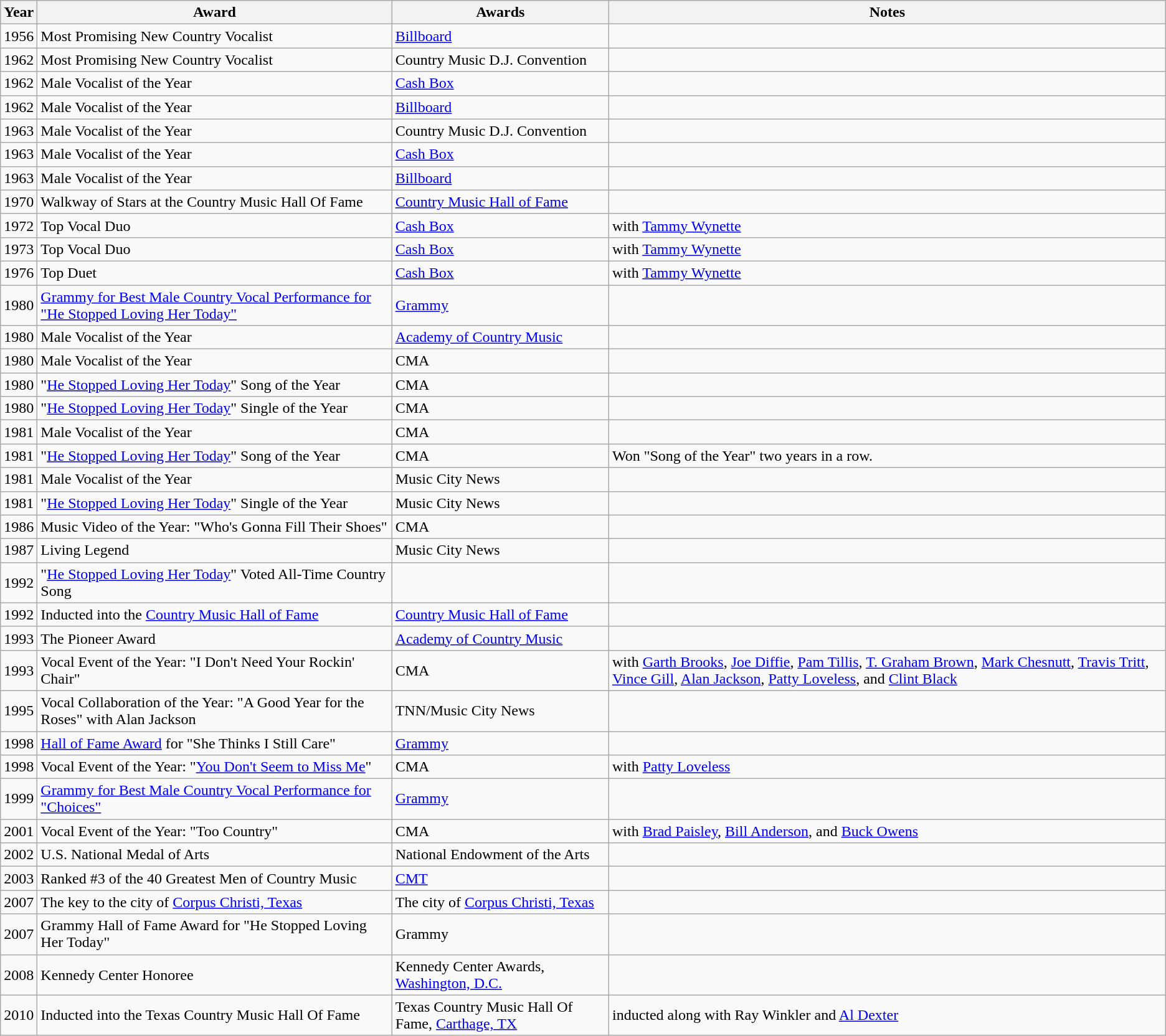<table class="wikitable">
<tr>
<th>Year</th>
<th>Award</th>
<th>Awards</th>
<th>Notes</th>
</tr>
<tr>
<td>1956</td>
<td>Most Promising New Country Vocalist</td>
<td><a href='#'>Billboard</a></td>
<td></td>
</tr>
<tr>
<td>1962</td>
<td>Most Promising New Country Vocalist</td>
<td>Country Music D.J. Convention</td>
<td></td>
</tr>
<tr>
<td>1962</td>
<td>Male Vocalist of the Year</td>
<td><a href='#'>Cash Box</a></td>
<td></td>
</tr>
<tr>
<td>1962</td>
<td>Male Vocalist of the Year</td>
<td><a href='#'>Billboard</a></td>
<td></td>
</tr>
<tr>
<td>1963</td>
<td>Male Vocalist of the Year</td>
<td>Country Music D.J. Convention</td>
<td></td>
</tr>
<tr>
<td>1963</td>
<td>Male Vocalist of the Year</td>
<td><a href='#'>Cash Box</a></td>
<td></td>
</tr>
<tr>
<td>1963</td>
<td>Male Vocalist of the Year</td>
<td><a href='#'>Billboard</a></td>
<td></td>
</tr>
<tr>
<td>1970</td>
<td>Walkway of Stars at the Country Music Hall Of Fame</td>
<td><a href='#'>Country Music Hall of Fame</a></td>
<td></td>
</tr>
<tr>
<td>1972</td>
<td>Top Vocal Duo</td>
<td><a href='#'>Cash Box</a></td>
<td>with <a href='#'>Tammy Wynette</a></td>
</tr>
<tr>
<td>1973</td>
<td>Top Vocal Duo</td>
<td><a href='#'>Cash Box</a></td>
<td>with <a href='#'>Tammy Wynette</a></td>
</tr>
<tr>
<td>1976</td>
<td>Top Duet</td>
<td><a href='#'>Cash Box</a></td>
<td>with <a href='#'>Tammy Wynette</a></td>
</tr>
<tr>
<td>1980</td>
<td><a href='#'>Grammy for Best Male Country Vocal Performance for "He Stopped Loving Her Today"</a></td>
<td><a href='#'>Grammy</a></td>
<td></td>
</tr>
<tr>
<td>1980</td>
<td>Male Vocalist of the Year</td>
<td><a href='#'>Academy of Country Music</a></td>
<td></td>
</tr>
<tr>
<td>1980</td>
<td>Male Vocalist of the Year</td>
<td>CMA</td>
<td></td>
</tr>
<tr>
<td>1980</td>
<td>"<a href='#'>He Stopped Loving Her Today</a>" Song of the Year</td>
<td>CMA</td>
<td></td>
</tr>
<tr>
<td>1980</td>
<td>"<a href='#'>He Stopped Loving Her Today</a>" Single of the Year</td>
<td>CMA</td>
<td></td>
</tr>
<tr>
<td>1981</td>
<td>Male Vocalist of the Year</td>
<td>CMA</td>
<td></td>
</tr>
<tr>
<td>1981</td>
<td>"<a href='#'>He Stopped Loving Her Today</a>" Song of the Year</td>
<td>CMA</td>
<td>Won "Song of the Year" two years in a row.</td>
</tr>
<tr>
<td>1981</td>
<td>Male Vocalist of the Year</td>
<td>Music City News</td>
<td></td>
</tr>
<tr>
<td>1981</td>
<td>"<a href='#'>He Stopped Loving Her Today</a>" Single of the Year</td>
<td>Music City News</td>
<td></td>
</tr>
<tr>
<td>1986</td>
<td>Music Video of the Year: "Who's Gonna Fill Their Shoes"</td>
<td>CMA</td>
<td></td>
</tr>
<tr>
<td>1987</td>
<td>Living Legend</td>
<td>Music City News</td>
<td></td>
</tr>
<tr>
<td>1992</td>
<td>"<a href='#'>He Stopped Loving Her Today</a>" Voted All-Time Country Song</td>
<td></td>
<td></td>
</tr>
<tr>
<td>1992</td>
<td>Inducted into the <a href='#'>Country Music Hall of Fame</a></td>
<td><a href='#'>Country Music Hall of Fame</a></td>
<td></td>
</tr>
<tr>
<td>1993</td>
<td>The Pioneer Award</td>
<td><a href='#'>Academy of Country Music</a></td>
<td></td>
</tr>
<tr>
<td>1993</td>
<td>Vocal Event of the Year: "I Don't Need Your Rockin' Chair"</td>
<td>CMA</td>
<td>with <a href='#'>Garth Brooks</a>, <a href='#'>Joe Diffie</a>, <a href='#'>Pam Tillis</a>, <a href='#'>T. Graham Brown</a>, <a href='#'>Mark Chesnutt</a>, <a href='#'>Travis Tritt</a>, <a href='#'>Vince Gill</a>, <a href='#'>Alan Jackson</a>, <a href='#'>Patty Loveless</a>, and <a href='#'>Clint Black</a></td>
</tr>
<tr>
<td>1995</td>
<td>Vocal Collaboration of the Year: "A Good Year for the Roses" with Alan Jackson</td>
<td>TNN/Music City News</td>
<td></td>
</tr>
<tr>
<td>1998</td>
<td><a href='#'>Hall of Fame Award</a> for "She Thinks I Still Care"</td>
<td><a href='#'>Grammy</a></td>
<td></td>
</tr>
<tr>
<td>1998</td>
<td>Vocal Event of the Year: "<a href='#'>You Don't Seem to Miss Me</a>"</td>
<td>CMA</td>
<td>with <a href='#'>Patty Loveless</a></td>
</tr>
<tr>
<td>1999</td>
<td><a href='#'>Grammy for Best Male Country Vocal Performance for "Choices"</a></td>
<td><a href='#'>Grammy</a></td>
<td></td>
</tr>
<tr>
<td>2001</td>
<td>Vocal Event of the Year: "Too Country"</td>
<td>CMA</td>
<td>with <a href='#'>Brad Paisley</a>, <a href='#'>Bill Anderson</a>, and <a href='#'>Buck Owens</a></td>
</tr>
<tr>
<td>2002</td>
<td>U.S. National Medal of Arts</td>
<td>National Endowment of the Arts</td>
<td></td>
</tr>
<tr>
<td>2003</td>
<td>Ranked #3 of the 40 Greatest Men of Country Music</td>
<td><a href='#'>CMT</a></td>
<td></td>
</tr>
<tr>
<td>2007</td>
<td>The key to the city of <a href='#'>Corpus Christi, Texas</a></td>
<td>The city of <a href='#'>Corpus Christi, Texas</a></td>
<td></td>
</tr>
<tr>
<td>2007</td>
<td>Grammy Hall of Fame Award for "He Stopped Loving Her Today"</td>
<td>Grammy</td>
<td></td>
</tr>
<tr>
<td>2008</td>
<td>Kennedy Center Honoree</td>
<td>Kennedy Center Awards, <a href='#'>Washington, D.C.</a></td>
<td></td>
</tr>
<tr>
<td>2010</td>
<td>Inducted into the Texas Country Music Hall Of Fame</td>
<td>Texas Country Music Hall Of Fame, <a href='#'>Carthage, TX</a></td>
<td>inducted along with Ray Winkler and <a href='#'>Al Dexter</a></td>
</tr>
</table>
